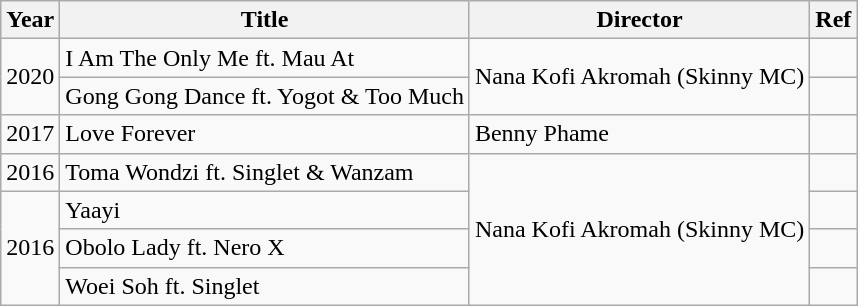<table class="wikitable">
<tr>
<th>Year</th>
<th>Title</th>
<th>Director</th>
<th>Ref</th>
</tr>
<tr>
<td rowspan="2">2020</td>
<td>I Am The Only Me ft. Mau At</td>
<td rowspan="2">Nana Kofi Akromah (Skinny MC)</td>
<td></td>
</tr>
<tr>
<td>Gong Gong Dance ft. Yogot & Too Much</td>
<td></td>
</tr>
<tr>
<td>2017</td>
<td>Love Forever</td>
<td>Benny Phame</td>
<td></td>
</tr>
<tr>
<td>2016</td>
<td>Toma Wondzi ft. Singlet & Wanzam</td>
<td rowspan="4">Nana Kofi Akromah (Skinny MC)</td>
<td></td>
</tr>
<tr>
<td rowspan="3">2016</td>
<td>Yaayi</td>
<td></td>
</tr>
<tr>
<td>Obolo Lady ft. Nero X</td>
<td></td>
</tr>
<tr>
<td>Woei Soh ft. Singlet</td>
<td></td>
</tr>
</table>
